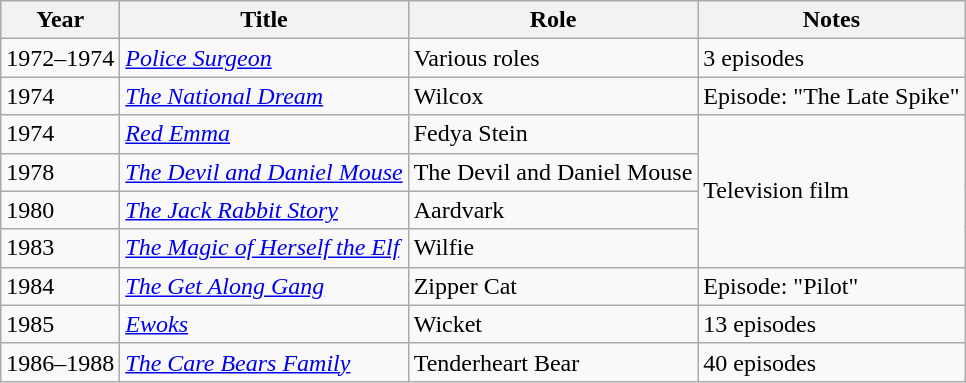<table class="wikitable sortable">
<tr>
<th>Year</th>
<th>Title</th>
<th>Role</th>
<th>Notes</th>
</tr>
<tr>
<td>1972–1974</td>
<td><em><a href='#'>Police Surgeon</a></em></td>
<td>Various roles</td>
<td>3 episodes</td>
</tr>
<tr>
<td>1974</td>
<td><em><a href='#'>The National Dream</a></em></td>
<td>Wilcox</td>
<td>Episode: "The Late Spike"</td>
</tr>
<tr>
<td>1974</td>
<td><em><a href='#'>Red Emma</a></em></td>
<td>Fedya Stein</td>
<td rowspan="4">Television film</td>
</tr>
<tr>
<td>1978</td>
<td><em><a href='#'>The Devil and Daniel Mouse</a></em></td>
<td>The Devil and Daniel Mouse</td>
</tr>
<tr>
<td>1980</td>
<td><em><a href='#'>The Jack Rabbit Story</a></em></td>
<td>Aardvark</td>
</tr>
<tr>
<td>1983</td>
<td><em><a href='#'>The Magic of Herself the Elf</a></em></td>
<td>Wilfie</td>
</tr>
<tr>
<td>1984</td>
<td><em><a href='#'>The Get Along Gang</a></em></td>
<td>Zipper Cat</td>
<td>Episode: "Pilot"</td>
</tr>
<tr>
<td>1985</td>
<td><em><a href='#'>Ewoks</a></em></td>
<td>Wicket</td>
<td>13 episodes</td>
</tr>
<tr>
<td>1986–1988</td>
<td><em><a href='#'>The Care Bears Family</a></em></td>
<td>Tenderheart Bear</td>
<td>40 episodes</td>
</tr>
</table>
